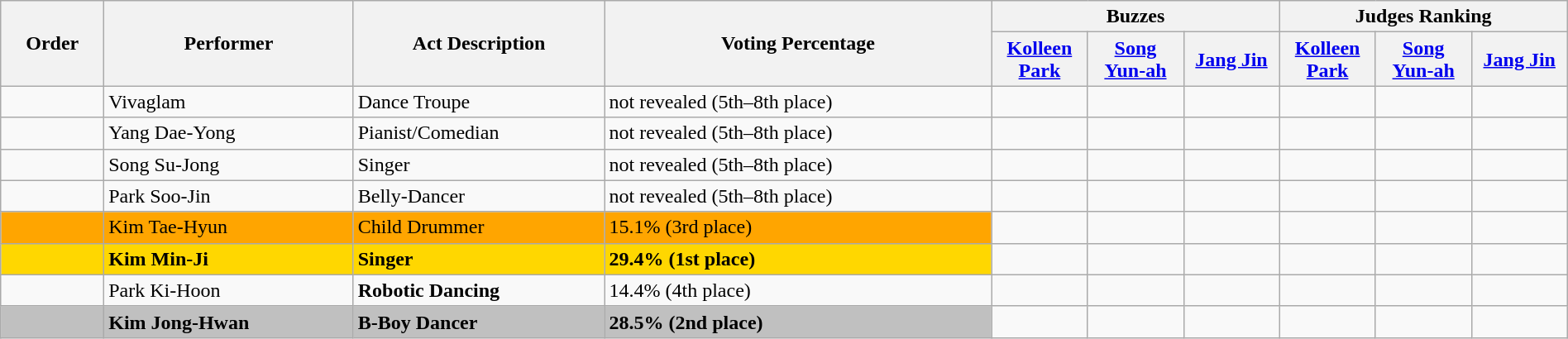<table class="wikitable" style="width:100%;">
<tr>
<th rowspan="2">Order</th>
<th rowspan="2">Performer</th>
<th rowspan="2">Act Description</th>
<th rowspan="2">Voting Percentage</th>
<th colspan="3">Buzzes</th>
<th colspan="3">Judges Ranking</th>
</tr>
<tr>
<th width="70"><a href='#'>Kolleen Park</a></th>
<th width="70"><a href='#'>Song Yun-ah</a></th>
<th width="70"><a href='#'>Jang Jin</a></th>
<th width="70"><a href='#'>Kolleen Park</a></th>
<th width="70"><a href='#'>Song Yun-ah</a></th>
<th width="70"><a href='#'>Jang Jin</a></th>
</tr>
<tr>
<td></td>
<td>Vivaglam</td>
<td>Dance Troupe</td>
<td>not revealed (5th–8th place)</td>
<td></td>
<td></td>
<td></td>
<td></td>
<td></td>
<td></td>
</tr>
<tr>
<td></td>
<td>Yang Dae-Yong</td>
<td>Pianist/Comedian</td>
<td>not revealed (5th–8th place)</td>
<td style="text-align:center;"></td>
<td></td>
<td></td>
<td></td>
<td></td>
<td></td>
</tr>
<tr>
<td></td>
<td>Song Su-Jong</td>
<td>Singer</td>
<td>not revealed (5th–8th place)</td>
<td></td>
<td></td>
<td></td>
<td></td>
<td></td>
<td></td>
</tr>
<tr>
<td></td>
<td>Park Soo-Jin</td>
<td>Belly-Dancer</td>
<td>not revealed (5th–8th place)</td>
<td></td>
<td></td>
<td></td>
<td></td>
<td></td>
<td></td>
</tr>
<tr>
<td style="background:orange;"></td>
<td style="background:orange;">Kim Tae-Hyun</td>
<td style="background:orange;">Child Drummer</td>
<td style="background:orange;">15.1% (3rd place)</td>
<td></td>
<td></td>
<td></td>
<td></td>
<td></td>
<td></td>
</tr>
<tr>
<td style="background:gold;"></td>
<td style="background:gold;"><strong>Kim Min-Ji</strong></td>
<td style="background:gold;"><strong>Singer</strong></td>
<td style="background:gold;"><strong>29.4% (1st place)</strong></td>
<td></td>
<td></td>
<td></td>
<td></td>
<td></td>
<td></td>
</tr>
<tr>
<td></td>
<td>Park Ki-Hoon</td>
<td><strong>Robotic Dancing</strong></td>
<td>14.4% (4th place)</td>
<td></td>
<td></td>
<td></td>
<td></td>
<td></td>
<td></td>
</tr>
<tr>
<td style="background:silver;"></td>
<td style="background:silver;"><strong>Kim Jong-Hwan</strong></td>
<td style="background:silver;"><strong>B-Boy Dancer</strong></td>
<td style="background:silver;"><strong>28.5% (2nd place)</strong></td>
<td></td>
<td></td>
<td></td>
<td></td>
<td></td>
<td></td>
</tr>
</table>
